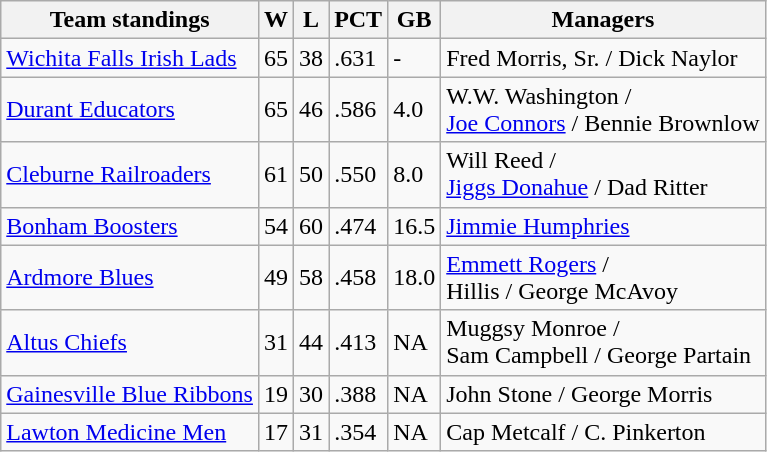<table class="wikitable">
<tr>
<th>Team standings</th>
<th>W</th>
<th>L</th>
<th>PCT</th>
<th>GB</th>
<th>Managers</th>
</tr>
<tr>
<td><a href='#'>Wichita Falls Irish Lads</a></td>
<td>65</td>
<td>38</td>
<td>.631</td>
<td>-</td>
<td>Fred Morris, Sr. / Dick Naylor</td>
</tr>
<tr>
<td><a href='#'>Durant Educators</a></td>
<td>65</td>
<td>46</td>
<td>.586</td>
<td>4.0</td>
<td>W.W. Washington /<br> <a href='#'>Joe Connors</a> / Bennie Brownlow</td>
</tr>
<tr>
<td><a href='#'>Cleburne Railroaders</a></td>
<td>61</td>
<td>50</td>
<td>.550</td>
<td>8.0</td>
<td>Will Reed /<br> <a href='#'>Jiggs Donahue</a> / Dad Ritter</td>
</tr>
<tr>
<td><a href='#'>Bonham Boosters</a></td>
<td>54</td>
<td>60</td>
<td>.474</td>
<td>16.5</td>
<td><a href='#'>Jimmie Humphries</a></td>
</tr>
<tr>
<td><a href='#'>Ardmore Blues</a></td>
<td>49</td>
<td>58</td>
<td>.458</td>
<td>18.0</td>
<td><a href='#'>Emmett Rogers</a> / <br>Hillis / George McAvoy</td>
</tr>
<tr>
<td><a href='#'>Altus Chiefs</a></td>
<td>31</td>
<td>44</td>
<td>.413</td>
<td>NA</td>
<td>Muggsy Monroe /<br>Sam Campbell / George Partain</td>
</tr>
<tr>
<td><a href='#'>Gainesville Blue Ribbons</a></td>
<td>19</td>
<td>30</td>
<td>.388</td>
<td>NA</td>
<td>John Stone / George Morris</td>
</tr>
<tr>
<td><a href='#'>Lawton Medicine Men</a></td>
<td>17</td>
<td>31</td>
<td>.354</td>
<td>NA</td>
<td>Cap Metcalf / C. Pinkerton</td>
</tr>
</table>
